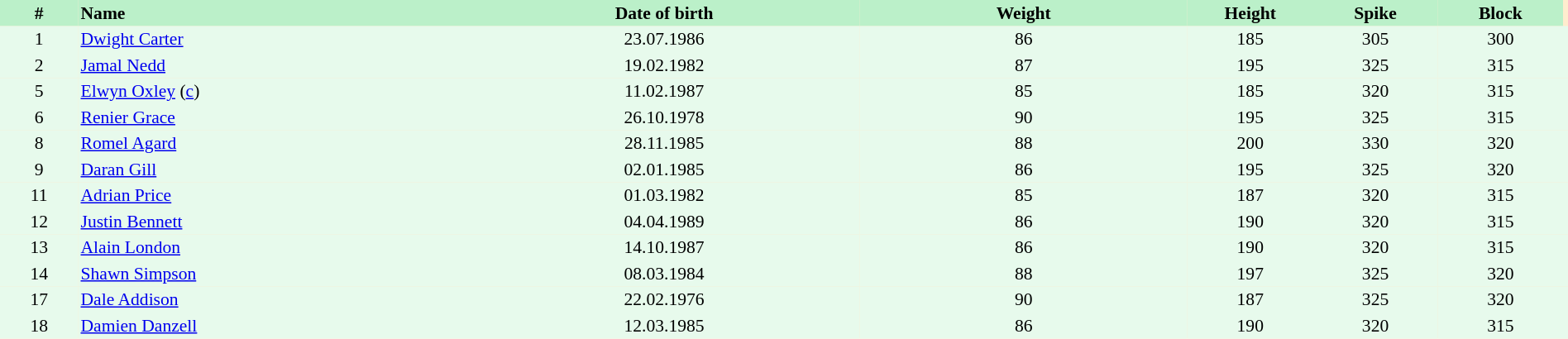<table border=0 cellpadding=2 cellspacing=0  |- bgcolor=#FFECCE style="text-align:center; font-size:90%;" width=100%>
<tr bgcolor=#BBF0C9>
<th width=5%>#</th>
<th width=25% align=left>Name</th>
<th width=25%>Date of birth</th>
<th width=21%>Weight</th>
<th width=8%>Height</th>
<th width=8%>Spike</th>
<th width=8%>Block</th>
</tr>
<tr bgcolor=#E7FAEC>
<td>1</td>
<td align=left><a href='#'>Dwight Carter</a></td>
<td>23.07.1986</td>
<td>86</td>
<td>185</td>
<td>305</td>
<td>300</td>
<td></td>
</tr>
<tr bgcolor=#E7FAEC>
<td>2</td>
<td align=left><a href='#'>Jamal Nedd</a></td>
<td>19.02.1982</td>
<td>87</td>
<td>195</td>
<td>325</td>
<td>315</td>
<td></td>
</tr>
<tr bgcolor=#E7FAEC>
<td>5</td>
<td align=left><a href='#'>Elwyn Oxley</a> (<a href='#'>c</a>)</td>
<td>11.02.1987</td>
<td>85</td>
<td>185</td>
<td>320</td>
<td>315</td>
<td></td>
</tr>
<tr bgcolor=#E7FAEC>
<td>6</td>
<td align=left><a href='#'>Renier Grace</a></td>
<td>26.10.1978</td>
<td>90</td>
<td>195</td>
<td>325</td>
<td>315</td>
<td></td>
</tr>
<tr bgcolor=#E7FAEC>
<td>8</td>
<td align=left><a href='#'>Romel Agard</a></td>
<td>28.11.1985</td>
<td>88</td>
<td>200</td>
<td>330</td>
<td>320</td>
<td></td>
</tr>
<tr bgcolor=#E7FAEC>
<td>9</td>
<td align=left><a href='#'>Daran Gill</a></td>
<td>02.01.1985</td>
<td>86</td>
<td>195</td>
<td>325</td>
<td>320</td>
<td></td>
</tr>
<tr bgcolor=#E7FAEC>
<td>11</td>
<td align=left><a href='#'>Adrian Price</a></td>
<td>01.03.1982</td>
<td>85</td>
<td>187</td>
<td>320</td>
<td>315</td>
<td></td>
</tr>
<tr bgcolor=#E7FAEC>
<td>12</td>
<td align=left><a href='#'>Justin Bennett</a></td>
<td>04.04.1989</td>
<td>86</td>
<td>190</td>
<td>320</td>
<td>315</td>
<td></td>
</tr>
<tr bgcolor=#E7FAEC>
<td>13</td>
<td align=left><a href='#'>Alain London</a></td>
<td>14.10.1987</td>
<td>86</td>
<td>190</td>
<td>320</td>
<td>315</td>
<td></td>
</tr>
<tr bgcolor=#E7FAEC>
<td>14</td>
<td align=left><a href='#'>Shawn Simpson</a></td>
<td>08.03.1984</td>
<td>88</td>
<td>197</td>
<td>325</td>
<td>320</td>
<td></td>
</tr>
<tr bgcolor=#E7FAEC>
<td>17</td>
<td align=left><a href='#'>Dale Addison</a></td>
<td>22.02.1976</td>
<td>90</td>
<td>187</td>
<td>325</td>
<td>320</td>
<td></td>
</tr>
<tr bgcolor=#E7FAEC>
<td>18</td>
<td align=left><a href='#'>Damien Danzell</a></td>
<td>12.03.1985</td>
<td>86</td>
<td>190</td>
<td>320</td>
<td>315</td>
<td></td>
</tr>
</table>
